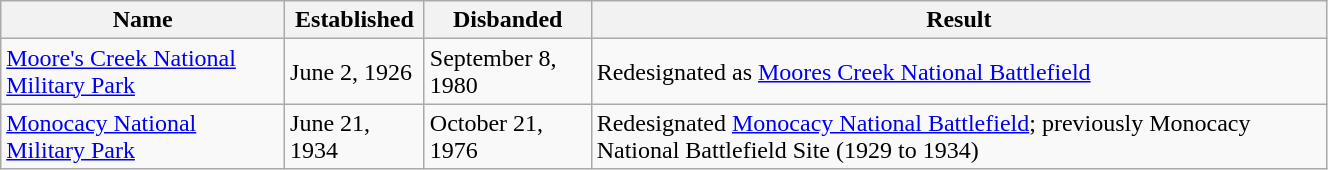<table class="wikitable" style="width:70%;">
<tr>
<th>Name</th>
<th>Established</th>
<th>Disbanded</th>
<th>Result</th>
</tr>
<tr>
<td><a href='#'>Moore's Creek National Military Park</a></td>
<td>June 2, 1926</td>
<td>September 8, 1980</td>
<td>Redesignated as <a href='#'>Moores Creek National Battlefield</a></td>
</tr>
<tr>
<td><a href='#'>Monocacy National Military Park</a></td>
<td>June 21, 1934</td>
<td>October 21, 1976</td>
<td>Redesignated <a href='#'>Monocacy National Battlefield</a>; previously Monocacy National Battlefield Site (1929 to 1934)</td>
</tr>
</table>
